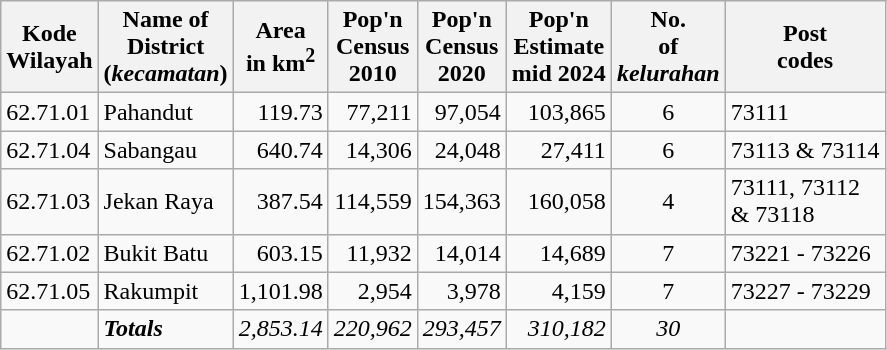<table class="sortable wikitable">
<tr>
<th>Kode <br>Wilayah</th>
<th>Name of<br>District<br>(<em>kecamatan</em>)</th>
<th>Area <br> in km<sup>2</sup></th>
<th>Pop'n<br>Census<br>2010</th>
<th>Pop'n<br>Census<br>2020</th>
<th>Pop'n<br>Estimate<br>mid 2024</th>
<th>No.<br>of<br><em>kelurahan</em></th>
<th>Post<br>codes</th>
</tr>
<tr>
<td>62.71.01</td>
<td>Pahandut </td>
<td align="right">119.73</td>
<td align="right">77,211</td>
<td align="right">97,054</td>
<td align="right">103,865</td>
<td align="center">6</td>
<td>73111</td>
</tr>
<tr>
<td>62.71.04</td>
<td>Sabangau </td>
<td align="right">640.74</td>
<td align="right">14,306</td>
<td align="right">24,048</td>
<td align="right">27,411</td>
<td align="center">6</td>
<td>73113 & 73114</td>
</tr>
<tr>
<td>62.71.03</td>
<td>Jekan Raya </td>
<td align="right">387.54</td>
<td align="right">114,559</td>
<td align="right">154,363</td>
<td align="right">160,058</td>
<td align="center">4</td>
<td>73111, 73112 <br>& 73118</td>
</tr>
<tr>
<td>62.71.02</td>
<td>Bukit Batu </td>
<td align="right">603.15</td>
<td align="right">11,932</td>
<td align="right">14,014</td>
<td align="right">14,689</td>
<td align="center">7</td>
<td>73221 - 73226</td>
</tr>
<tr>
<td>62.71.05</td>
<td>Rakumpit </td>
<td align="right">1,101.98</td>
<td align="right">2,954</td>
<td align="right">3,978</td>
<td align="right">4,159</td>
<td align="center">7</td>
<td>73227 - 73229</td>
</tr>
<tr>
<td></td>
<td><strong><em>Totals</em></strong></td>
<td align="right"><em>2,853.14</em></td>
<td align="right"><em>220,962</em></td>
<td align="right"><em>293,457</em></td>
<td align="right"><em>310,182</em></td>
<td align="center"><em>30</em></td>
<td></td>
</tr>
</table>
